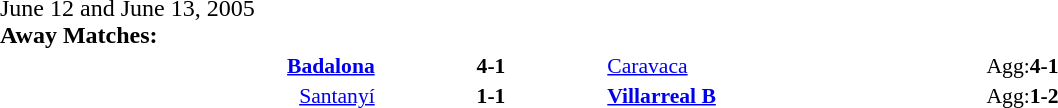<table width=100% cellspacing=1>
<tr>
<th width=20%></th>
<th width=12%></th>
<th width=20%></th>
<th></th>
</tr>
<tr>
<td>June 12 and June 13, 2005<br><strong>Away Matches:</strong></td>
</tr>
<tr style=font-size:90%>
<td align=right><strong><a href='#'>Badalona</a></strong></td>
<td align=center><strong>4-1</strong></td>
<td><a href='#'>Caravaca</a></td>
<td>Agg:<strong>4-1</strong></td>
</tr>
<tr style=font-size:90%>
<td align=right><a href='#'>Santanyí</a></td>
<td align=center><strong>1-1</strong></td>
<td><strong><a href='#'>Villarreal B</a></strong></td>
<td>Agg:<strong>1-2</strong></td>
</tr>
</table>
